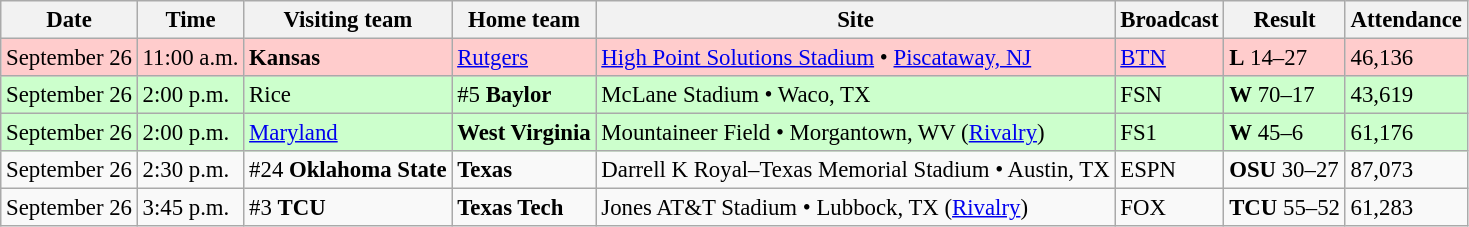<table class="wikitable" style="font-size:95%;">
<tr>
<th>Date</th>
<th>Time</th>
<th>Visiting team</th>
<th>Home team</th>
<th>Site</th>
<th>Broadcast</th>
<th>Result</th>
<th>Attendance</th>
</tr>
<tr bgcolor=ffcccc>
<td>September 26</td>
<td>11:00 a.m.</td>
<td><strong>Kansas</strong></td>
<td><a href='#'>Rutgers</a></td>
<td><a href='#'>High Point Solutions Stadium</a> • <a href='#'>Piscataway, NJ</a></td>
<td><a href='#'>BTN</a></td>
<td><strong>L</strong> 14–27</td>
<td>46,136</td>
</tr>
<tr bgcolor=ccffcc>
<td>September 26</td>
<td>2:00 p.m.</td>
<td>Rice</td>
<td>#5 <strong>Baylor</strong></td>
<td>McLane Stadium • Waco, TX</td>
<td>FSN</td>
<td><strong>W</strong> 70–17</td>
<td>43,619</td>
</tr>
<tr bgcolor=ccffcc>
<td>September 26</td>
<td>2:00 p.m.</td>
<td><a href='#'>Maryland</a></td>
<td><strong>West Virginia</strong></td>
<td>Mountaineer Field • Morgantown, WV (<a href='#'>Rivalry</a>)</td>
<td>FS1</td>
<td><strong>W</strong> 45–6</td>
<td>61,176</td>
</tr>
<tr bgcolor=>
<td>September 26</td>
<td>2:30 p.m.</td>
<td>#24 <strong>Oklahoma State</strong></td>
<td><strong>Texas</strong></td>
<td>Darrell K Royal–Texas Memorial Stadium • Austin, TX</td>
<td>ESPN</td>
<td><strong>OSU</strong> 30–27</td>
<td>87,073</td>
</tr>
<tr bgcolor=>
<td>September 26</td>
<td>3:45 p.m.</td>
<td>#3 <strong>TCU</strong></td>
<td><strong>Texas Tech</strong></td>
<td>Jones AT&T Stadium • Lubbock, TX (<a href='#'>Rivalry</a>)</td>
<td>FOX</td>
<td><strong>TCU</strong> 55–52</td>
<td>61,283</td>
</tr>
</table>
